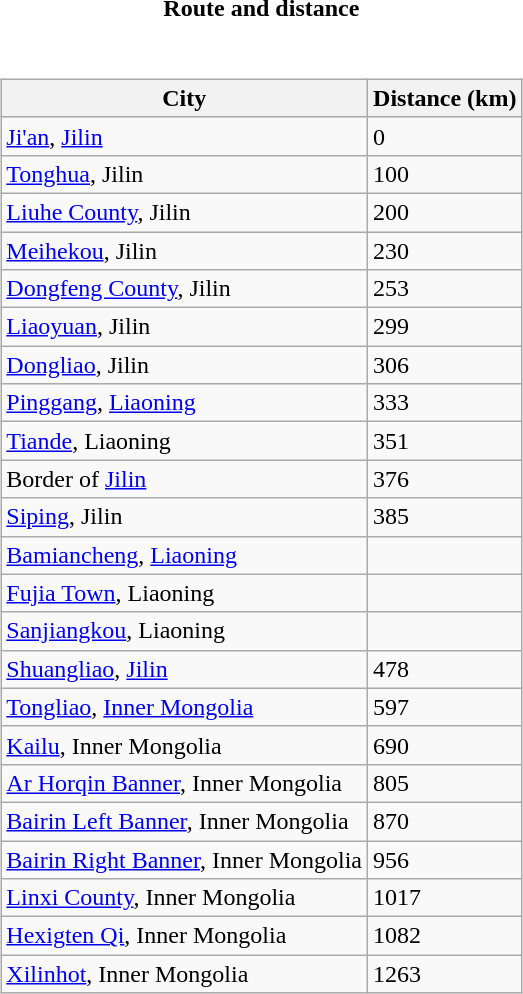<table style="font-size:100%;">
<tr>
<td style="width:33%; text-align:center;"><strong>Route and distance</strong></td>
</tr>
<tr valign="top">
<td><br><table class="wikitable sortable" style="margin-left:auto;margin-right:auto">
<tr style="background:#ececec;">
<th>City</th>
<th>Distance (km)</th>
</tr>
<tr>
<td><a href='#'>Ji'an</a>, <a href='#'>Jilin</a></td>
<td>0</td>
</tr>
<tr>
<td><a href='#'>Tonghua</a>, Jilin</td>
<td>100</td>
</tr>
<tr>
<td><a href='#'>Liuhe County</a>, Jilin</td>
<td>200</td>
</tr>
<tr>
<td><a href='#'>Meihekou</a>, Jilin</td>
<td>230</td>
</tr>
<tr>
<td><a href='#'>Dongfeng County</a>, Jilin</td>
<td>253</td>
</tr>
<tr>
<td><a href='#'>Liaoyuan</a>, Jilin</td>
<td>299</td>
</tr>
<tr>
<td><a href='#'>Dongliao</a>, Jilin</td>
<td>306</td>
</tr>
<tr>
<td><a href='#'>Pinggang</a>, <a href='#'>Liaoning</a></td>
<td>333</td>
</tr>
<tr>
<td><a href='#'>Tiande</a>, Liaoning</td>
<td>351</td>
</tr>
<tr>
<td>Border of <a href='#'>Jilin</a></td>
<td>376</td>
</tr>
<tr>
<td><a href='#'>Siping</a>, Jilin</td>
<td>385</td>
</tr>
<tr>
<td><a href='#'>Bamiancheng</a>, <a href='#'>Liaoning</a></td>
<td></td>
</tr>
<tr>
<td><a href='#'>Fujia Town</a>, Liaoning</td>
<td></td>
</tr>
<tr>
<td><a href='#'>Sanjiangkou</a>, Liaoning</td>
<td></td>
</tr>
<tr>
<td><a href='#'>Shuangliao</a>, <a href='#'>Jilin</a></td>
<td>478</td>
</tr>
<tr>
<td><a href='#'>Tongliao</a>, <a href='#'>Inner Mongolia</a></td>
<td>597</td>
</tr>
<tr>
<td><a href='#'>Kailu</a>, Inner Mongolia</td>
<td>690</td>
</tr>
<tr>
<td><a href='#'>Ar Horqin Banner</a>, Inner Mongolia</td>
<td>805</td>
</tr>
<tr>
<td><a href='#'>Bairin Left Banner</a>, Inner Mongolia</td>
<td>870</td>
</tr>
<tr>
<td><a href='#'>Bairin Right Banner</a>, Inner Mongolia</td>
<td>956</td>
</tr>
<tr>
<td><a href='#'>Linxi County</a>, Inner Mongolia</td>
<td>1017</td>
</tr>
<tr>
<td><a href='#'>Hexigten Qi</a>, Inner Mongolia</td>
<td>1082</td>
</tr>
<tr>
<td><a href='#'>Xilinhot</a>, Inner Mongolia</td>
<td>1263</td>
</tr>
</table>
</td>
</tr>
</table>
